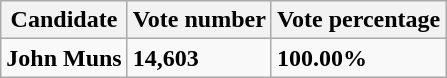<table class="wikitable">
<tr>
<th>Candidate</th>
<th>Vote number</th>
<th>Vote percentage</th>
</tr>
<tr>
<td><strong>John Muns</strong></td>
<td><strong>14,603</strong></td>
<td><strong>100.00%</strong></td>
</tr>
</table>
